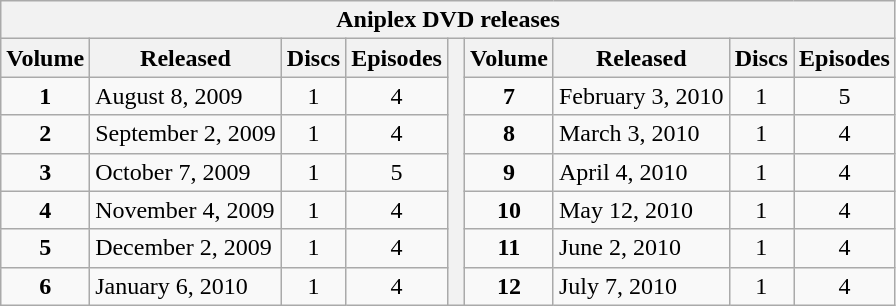<table class="wikitable">
<tr>
<th colspan="9"><strong>Aniplex DVD releases</strong></th>
</tr>
<tr>
<th><strong>Volume</strong></th>
<th><strong>Released</strong></th>
<th><strong>Discs</strong></th>
<th><strong>Episodes</strong></th>
<th rowspan="7"> </th>
<th><strong>Volume</strong></th>
<th><strong>Released</strong></th>
<th><strong>Discs</strong></th>
<th><strong>Episodes</strong></th>
</tr>
<tr>
<td align=center><strong>1</strong></td>
<td>August 8, 2009</td>
<td align=center>1</td>
<td align=center>4</td>
<td align=center><strong>7</strong></td>
<td>February 3, 2010</td>
<td align=center>1</td>
<td align=center>5</td>
</tr>
<tr>
<td align=center><strong>2</strong></td>
<td>September 2, 2009</td>
<td align=center>1</td>
<td align=center>4</td>
<td align=center><strong>8</strong></td>
<td>March 3, 2010</td>
<td align=center>1</td>
<td align=center>4</td>
</tr>
<tr>
<td align=center><strong>3</strong></td>
<td>October 7, 2009</td>
<td align=center>1</td>
<td align=center>5</td>
<td align=center><strong>9</strong></td>
<td>April 4, 2010</td>
<td align=center>1</td>
<td align=center>4</td>
</tr>
<tr>
<td align=center><strong>4</strong></td>
<td>November 4, 2009</td>
<td align=center>1</td>
<td align=center>4</td>
<td align=center><strong>10</strong></td>
<td>May 12, 2010</td>
<td align=center>1</td>
<td align=center>4</td>
</tr>
<tr>
<td align=center><strong>5</strong></td>
<td>December 2, 2009</td>
<td align=center>1</td>
<td align=center>4</td>
<td align=center><strong>11</strong></td>
<td>June 2, 2010</td>
<td align=center>1</td>
<td align=center>4</td>
</tr>
<tr>
<td align=center><strong>6</strong></td>
<td>January 6, 2010</td>
<td align=center>1</td>
<td align=center>4</td>
<td align=center><strong>12</strong></td>
<td>July 7, 2010</td>
<td align=center>1</td>
<td align=center>4</td>
</tr>
</table>
